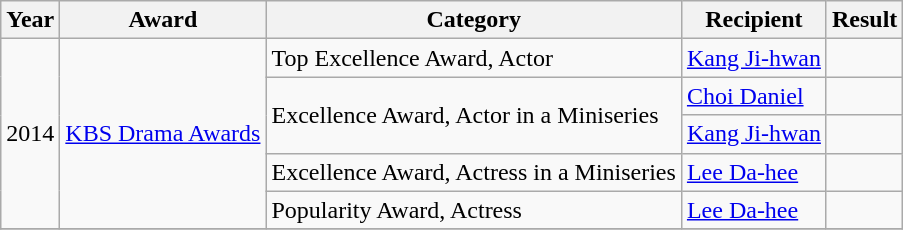<table class="wikitable">
<tr>
<th>Year</th>
<th>Award</th>
<th>Category</th>
<th>Recipient</th>
<th>Result</th>
</tr>
<tr>
<td rowspan=5>2014</td>
<td rowspan=5><a href='#'>KBS Drama Awards</a></td>
<td>Top Excellence Award, Actor</td>
<td><a href='#'>Kang Ji-hwan</a></td>
<td></td>
</tr>
<tr>
<td rowspan=2>Excellence Award, Actor in a Miniseries</td>
<td><a href='#'>Choi Daniel</a></td>
<td></td>
</tr>
<tr>
<td><a href='#'>Kang Ji-hwan</a></td>
<td></td>
</tr>
<tr>
<td>Excellence Award, Actress in a Miniseries</td>
<td><a href='#'>Lee Da-hee</a></td>
<td></td>
</tr>
<tr>
<td>Popularity Award, Actress</td>
<td><a href='#'>Lee Da-hee</a></td>
<td></td>
</tr>
<tr>
</tr>
</table>
